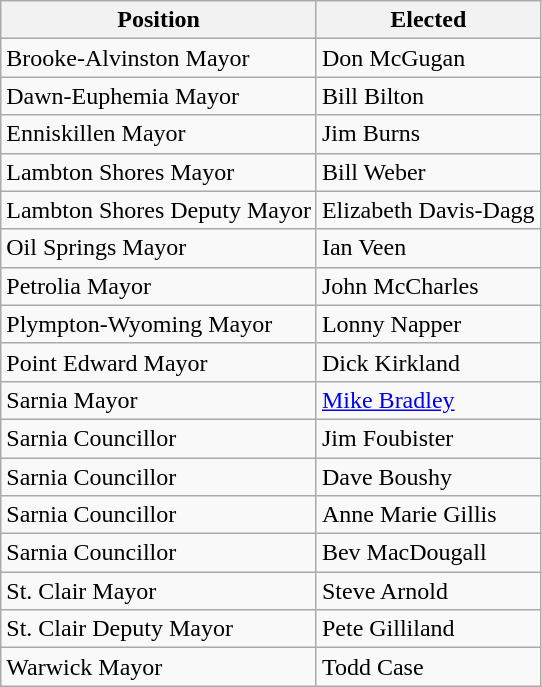<table class="wikitable">
<tr>
<th>Position</th>
<th>Elected</th>
</tr>
<tr>
<td>Brooke-Alvinston Mayor</td>
<td>Don McGugan</td>
</tr>
<tr>
<td>Dawn-Euphemia Mayor</td>
<td>Bill Bilton</td>
</tr>
<tr>
<td>Enniskillen Mayor</td>
<td>Jim Burns</td>
</tr>
<tr>
<td>Lambton Shores Mayor</td>
<td>Bill Weber</td>
</tr>
<tr>
<td>Lambton Shores Deputy Mayor</td>
<td>Elizabeth Davis-Dagg</td>
</tr>
<tr>
<td>Oil Springs Mayor</td>
<td>Ian Veen</td>
</tr>
<tr>
<td>Petrolia Mayor</td>
<td>John McCharles</td>
</tr>
<tr>
<td>Plympton-Wyoming Mayor</td>
<td>Lonny Napper</td>
</tr>
<tr>
<td>Point Edward Mayor</td>
<td>Dick Kirkland</td>
</tr>
<tr>
<td>Sarnia Mayor</td>
<td><a href='#'>Mike Bradley</a></td>
</tr>
<tr>
<td>Sarnia Councillor</td>
<td>Jim Foubister</td>
</tr>
<tr>
<td>Sarnia Councillor</td>
<td>Dave Boushy</td>
</tr>
<tr>
<td>Sarnia Councillor</td>
<td>Anne Marie Gillis</td>
</tr>
<tr>
<td>Sarnia Councillor</td>
<td>Bev MacDougall</td>
</tr>
<tr>
<td>St. Clair Mayor</td>
<td>Steve Arnold</td>
</tr>
<tr>
<td>St. Clair Deputy Mayor</td>
<td>Pete Gilliland</td>
</tr>
<tr>
<td>Warwick Mayor</td>
<td>Todd Case</td>
</tr>
</table>
